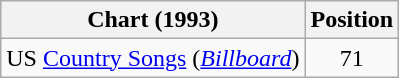<table class="wikitable sortable">
<tr>
<th scope="col">Chart (1993)</th>
<th scope="col">Position</th>
</tr>
<tr>
<td>US <a href='#'>Country Songs</a> (<em><a href='#'>Billboard</a></em>)</td>
<td align="center">71</td>
</tr>
</table>
